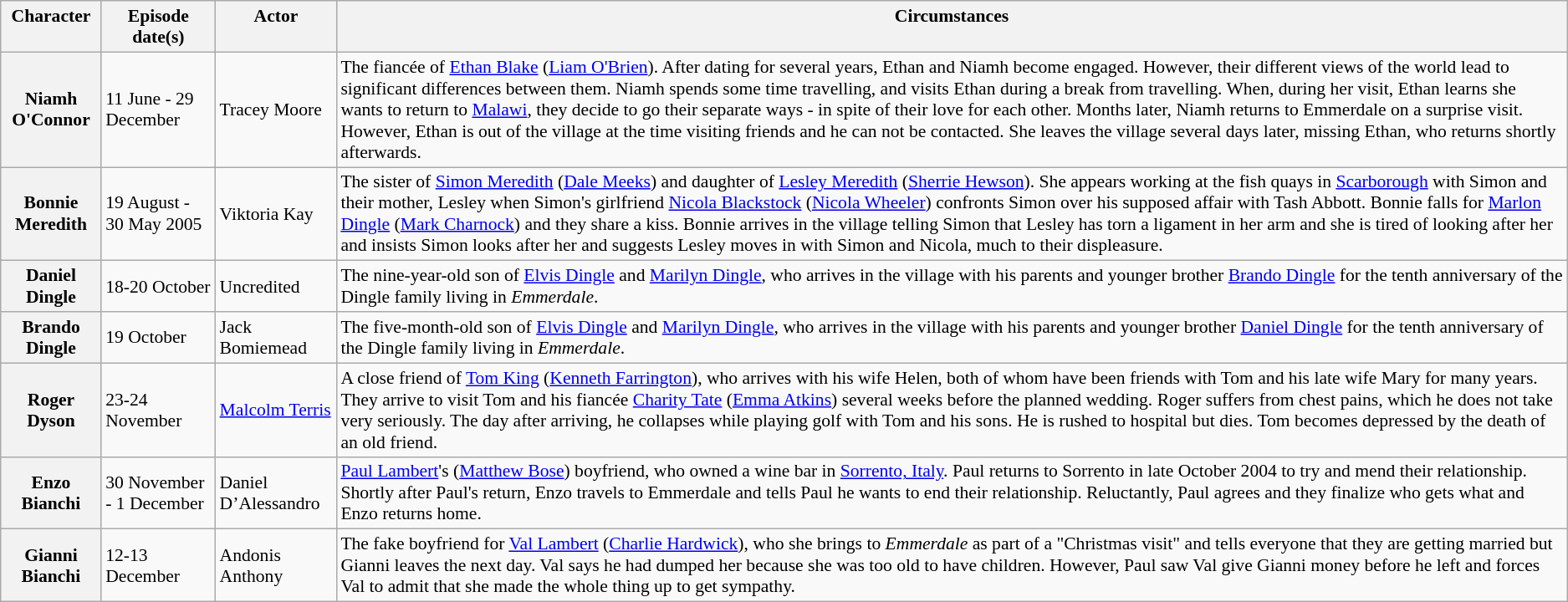<table class="wikitable plainrowheaders" style="font-size:90%">
<tr valign="top">
<th scope="col">Character</th>
<th scope="col">Episode date(s)</th>
<th scope="col">Actor</th>
<th scope="col">Circumstances</th>
</tr>
<tr>
<th scope="row">Niamh O'Connor</th>
<td>11 June - 29 December</td>
<td>Tracey Moore</td>
<td>The fiancée of <a href='#'>Ethan Blake</a> (<a href='#'>Liam O'Brien</a>). After dating for several years, Ethan and Niamh become engaged. However, their different views of the world lead to significant differences between them. Niamh spends some time travelling, and visits Ethan during a break from travelling. When, during her visit, Ethan learns she wants to return to <a href='#'>Malawi</a>, they decide to go their separate ways - in spite of their love for each other. Months later, Niamh returns to Emmerdale on a surprise visit. However, Ethan is out of the village at the time visiting friends and he can not be contacted. She leaves the village several days later, missing Ethan, who returns shortly afterwards.</td>
</tr>
<tr>
<th scope="row">Bonnie Meredith</th>
<td>19 August - 30 May 2005</td>
<td>Viktoria Kay</td>
<td>The sister of <a href='#'>Simon Meredith</a> (<a href='#'>Dale Meeks</a>) and daughter of <a href='#'>Lesley Meredith</a> (<a href='#'>Sherrie Hewson</a>). She appears working at the fish quays in <a href='#'>Scarborough</a> with Simon and their mother, Lesley when Simon's girlfriend <a href='#'>Nicola Blackstock</a> (<a href='#'>Nicola Wheeler</a>) confronts Simon over his supposed affair with Tash Abbott. Bonnie falls for <a href='#'>Marlon Dingle</a> (<a href='#'>Mark Charnock</a>) and they share a kiss. Bonnie arrives in the village telling Simon that Lesley has torn a ligament in her arm and she is tired of looking after her and insists Simon looks after her and suggests Lesley moves in with Simon and Nicola, much to their displeasure.</td>
</tr>
<tr>
<th scope="row">Daniel Dingle</th>
<td>18-20 October</td>
<td>Uncredited</td>
<td>The nine-year-old son of <a href='#'>Elvis Dingle</a> and <a href='#'>Marilyn Dingle</a>, who arrives in the village with his parents and younger brother <a href='#'>Brando Dingle</a> for the tenth anniversary of the Dingle family living in <em>Emmerdale</em>.</td>
</tr>
<tr>
<th scope="row">Brando Dingle</th>
<td>19 October</td>
<td>Jack Bomiemead</td>
<td>The five-month-old son of <a href='#'>Elvis Dingle</a> and <a href='#'>Marilyn Dingle</a>, who arrives in the village with his parents and younger brother <a href='#'>Daniel Dingle</a> for the tenth anniversary of the Dingle family living in <em>Emmerdale</em>.</td>
</tr>
<tr>
<th scope="row">Roger Dyson</th>
<td>23-24 November</td>
<td><a href='#'>Malcolm Terris</a></td>
<td>A close friend of <a href='#'>Tom King</a> (<a href='#'>Kenneth Farrington</a>), who arrives with his wife Helen, both of whom have been friends with Tom and his late wife Mary for many years. They arrive to visit Tom and his fiancée <a href='#'>Charity Tate</a> (<a href='#'>Emma Atkins</a>) several weeks before the planned wedding. Roger suffers from chest pains, which he does not take very seriously. The day after arriving, he collapses while playing golf with Tom and his sons. He is rushed to hospital but dies. Tom becomes depressed by the death of an old friend.</td>
</tr>
<tr>
<th scope="row">Enzo Bianchi</th>
<td>30 November - 1 December</td>
<td>Daniel D’Alessandro</td>
<td><a href='#'>Paul Lambert</a>'s (<a href='#'>Matthew Bose</a>) boyfriend, who owned a wine bar in <a href='#'>Sorrento, Italy</a>. Paul returns to Sorrento in late October 2004 to try and mend their relationship. Shortly after Paul's return, Enzo travels to Emmerdale and tells Paul he wants to end their relationship. Reluctantly, Paul agrees and they finalize who gets what and Enzo returns home.</td>
</tr>
<tr>
<th scope="row">Gianni Bianchi</th>
<td>12-13 December</td>
<td>Andonis Anthony</td>
<td>The fake boyfriend for <a href='#'>Val Lambert</a> (<a href='#'>Charlie Hardwick</a>), who she brings to <em>Emmerdale</em> as part of a "Christmas visit" and tells everyone that they are getting married but Gianni leaves the next day. Val says he had dumped her because she was too old to have children. However, Paul saw Val give Gianni money before he left and forces Val to admit that she made the whole thing up to get sympathy.</td>
</tr>
</table>
